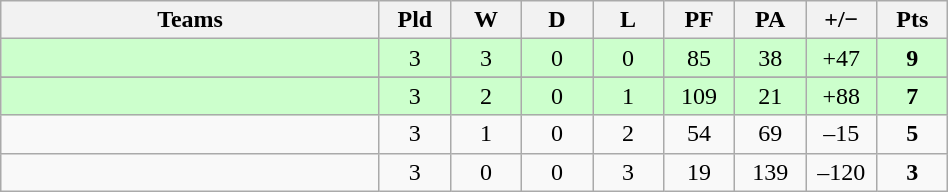<table class="wikitable" style="text-align: center;">
<tr>
<th width="245">Teams</th>
<th width="40">Pld</th>
<th width="40">W</th>
<th width="40">D</th>
<th width="40">L</th>
<th width="40">PF</th>
<th width="40">PA</th>
<th width="40">+/−</th>
<th width="40">Pts</th>
</tr>
<tr bgcolor=ccffcc>
<td align=left></td>
<td>3</td>
<td>3</td>
<td>0</td>
<td>0</td>
<td>85</td>
<td>38</td>
<td>+47</td>
<td><strong>9</strong></td>
</tr>
<tr>
</tr>
<tr bgcolor=ccffcc>
<td align=left></td>
<td>3</td>
<td>2</td>
<td>0</td>
<td>1</td>
<td>109</td>
<td>21</td>
<td>+88</td>
<td><strong>7</strong></td>
</tr>
<tr>
<td align=left></td>
<td>3</td>
<td>1</td>
<td>0</td>
<td>2</td>
<td>54</td>
<td>69</td>
<td>–15</td>
<td><strong>5</strong></td>
</tr>
<tr>
<td align=left></td>
<td>3</td>
<td>0</td>
<td>0</td>
<td>3</td>
<td>19</td>
<td>139</td>
<td>–120</td>
<td><strong>3</strong></td>
</tr>
</table>
